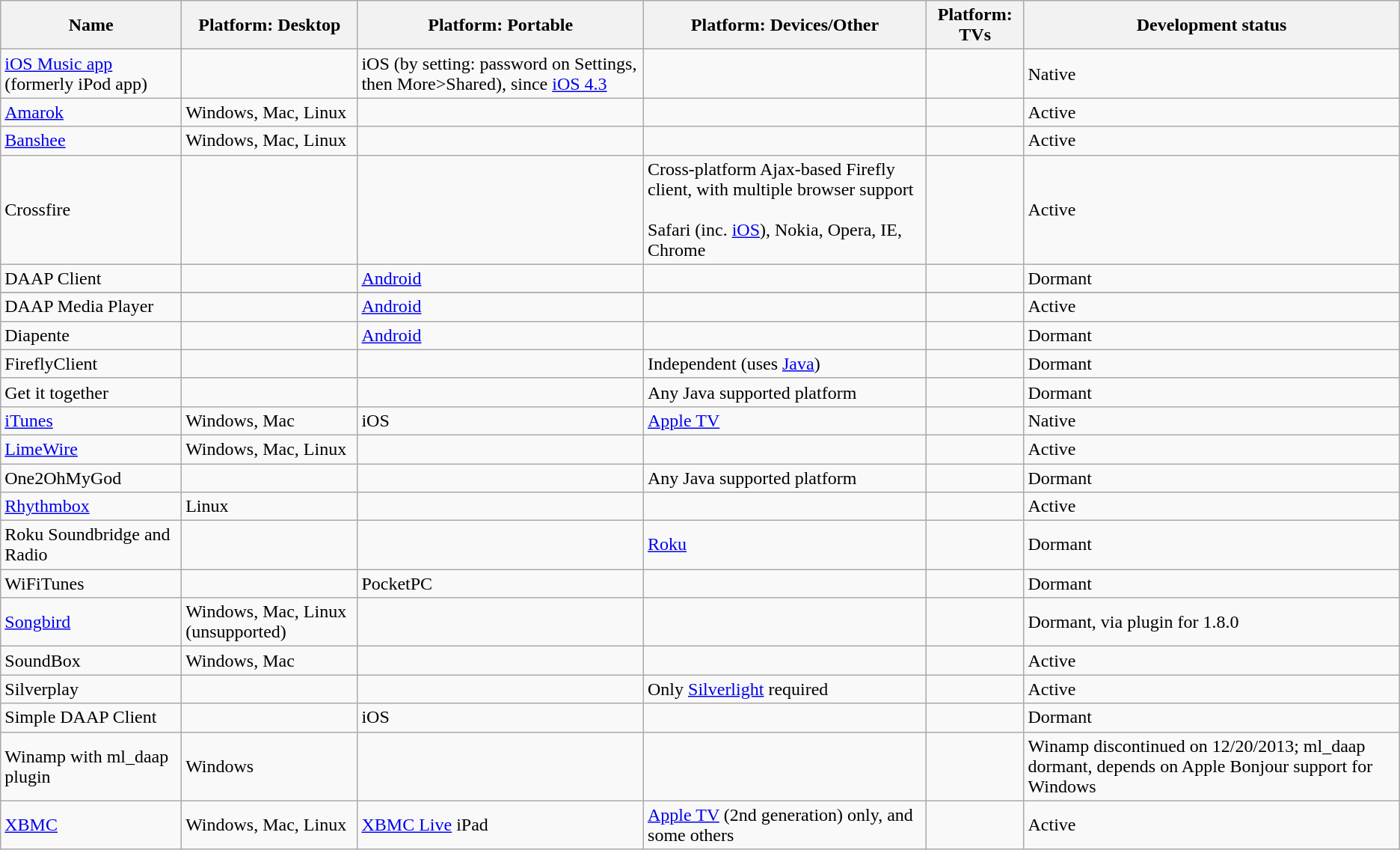<table class="wikitable sortable" border="1">
<tr>
<th>Name</th>
<th>Platform: Desktop</th>
<th>Platform: Portable</th>
<th>Platform: Devices/Other</th>
<th>Platform: TVs</th>
<th>Development status</th>
</tr>
<tr>
<td><a href='#'>iOS Music app</a> (formerly iPod app)</td>
<td></td>
<td>iOS (by setting: password on Settings, then More>Shared), since <a href='#'>iOS 4.3</a></td>
<td></td>
<td></td>
<td>Native</td>
</tr>
<tr>
<td><a href='#'>Amarok</a></td>
<td>Windows, Mac, Linux</td>
<td></td>
<td></td>
<td></td>
<td>Active</td>
</tr>
<tr>
<td><a href='#'>Banshee</a></td>
<td>Windows, Mac, Linux</td>
<td></td>
<td></td>
<td></td>
<td>Active</td>
</tr>
<tr>
<td>Crossfire</td>
<td></td>
<td></td>
<td>Cross-platform Ajax-based Firefly client, with multiple browser support<br><br>Safari (inc. <a href='#'>iOS</a>), Nokia, Opera, IE, Chrome</td>
<td></td>
<td>Active</td>
</tr>
<tr>
<td>DAAP Client</td>
<td></td>
<td><a href='#'>Android</a></td>
<td></td>
<td></td>
<td>Dormant</td>
</tr>
<tr>
</tr>
<tr>
<td>DAAP Media Player</td>
<td></td>
<td><a href='#'>Android</a></td>
<td></td>
<td></td>
<td>Active</td>
</tr>
<tr>
<td>Diapente</td>
<td></td>
<td><a href='#'>Android</a></td>
<td></td>
<td></td>
<td>Dormant</td>
</tr>
<tr>
<td>FireflyClient</td>
<td></td>
<td></td>
<td>Independent (uses <a href='#'>Java</a>)</td>
<td></td>
<td>Dormant</td>
</tr>
<tr>
<td>Get it together</td>
<td></td>
<td></td>
<td>Any Java supported platform</td>
<td></td>
<td>Dormant</td>
</tr>
<tr>
<td><a href='#'>iTunes</a></td>
<td>Windows, Mac</td>
<td>iOS</td>
<td><a href='#'>Apple TV</a></td>
<td></td>
<td>Native</td>
</tr>
<tr>
<td><a href='#'>LimeWire</a></td>
<td>Windows, Mac, Linux</td>
<td></td>
<td></td>
<td></td>
<td>Active</td>
</tr>
<tr>
<td>One2OhMyGod</td>
<td></td>
<td></td>
<td>Any Java supported platform</td>
<td></td>
<td>Dormant</td>
</tr>
<tr>
<td><a href='#'>Rhythmbox</a></td>
<td>Linux</td>
<td></td>
<td></td>
<td></td>
<td>Active</td>
</tr>
<tr>
<td>Roku Soundbridge and Radio</td>
<td></td>
<td></td>
<td><a href='#'>Roku</a></td>
<td></td>
<td>Dormant</td>
</tr>
<tr>
<td>WiFiTunes</td>
<td></td>
<td>PocketPC</td>
<td></td>
<td></td>
<td>Dormant</td>
</tr>
<tr>
<td><a href='#'>Songbird</a></td>
<td>Windows, Mac, Linux (unsupported)</td>
<td></td>
<td></td>
<td></td>
<td>Dormant, via plugin for 1.8.0</td>
</tr>
<tr>
<td>SoundBox</td>
<td>Windows, Mac</td>
<td></td>
<td></td>
<td></td>
<td>Active</td>
</tr>
<tr>
<td>Silverplay</td>
<td></td>
<td></td>
<td>Only <a href='#'>Silverlight</a> required</td>
<td></td>
<td>Active</td>
</tr>
<tr>
<td>Simple DAAP Client</td>
<td></td>
<td>iOS</td>
<td></td>
<td></td>
<td>Dormant</td>
</tr>
<tr>
<td>Winamp with ml_daap plugin</td>
<td>Windows</td>
<td></td>
<td></td>
<td></td>
<td>Winamp discontinued on 12/20/2013; ml_daap dormant, depends on Apple Bonjour support for Windows</td>
</tr>
<tr>
<td><a href='#'>XBMC</a></td>
<td>Windows, Mac, Linux</td>
<td><a href='#'>XBMC Live</a> iPad</td>
<td><a href='#'>Apple TV</a> (2nd generation) only, and some others</td>
<td></td>
<td>Active</td>
</tr>
</table>
